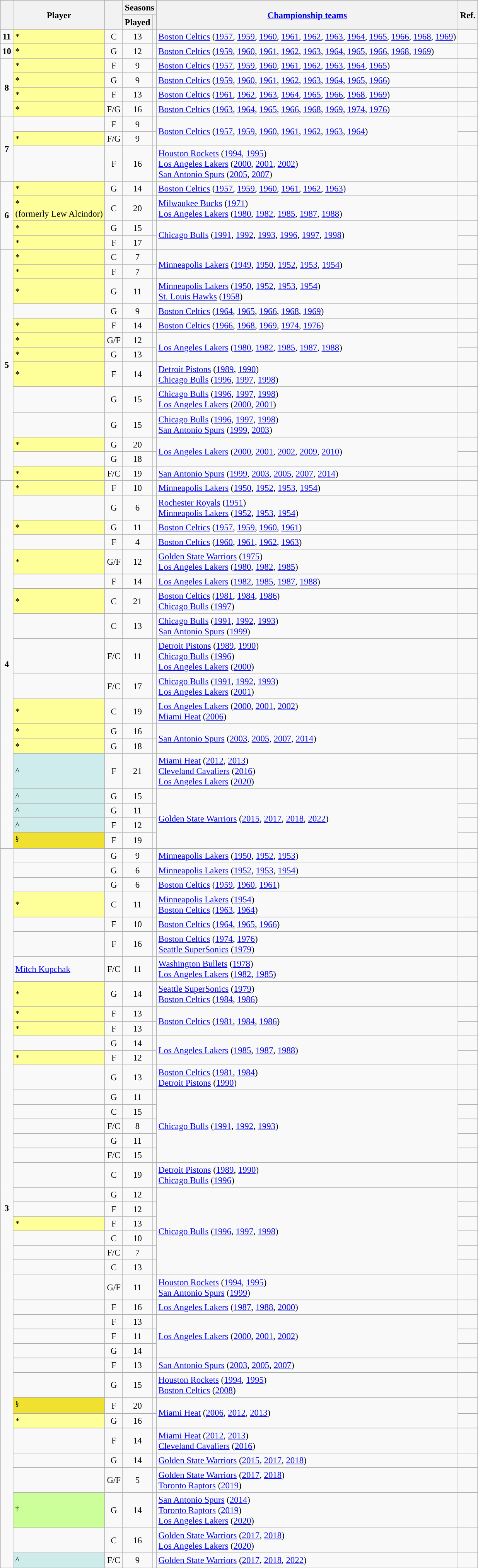<table class="wikitable sortable" style="text-align:center;font-size:95%">
<tr>
<th rowspan="2"></th>
<th rowspan="2">Player</th>
<th rowspan="2"></th>
<th colspan="2">Seasons</th>
<th rowspan="2"><a href='#'>Championship teams</a></th>
<th rowspan="2">Ref.</th>
</tr>
<tr>
<th scope="col" width="30px">Played</th>
<th></th>
</tr>
<tr>
<td><strong>11</strong></td>
<td align="left" style="background-color:#FFFF99">*</td>
<td>C</td>
<td>13</td>
<td></td>
<td align="left"><a href='#'>Boston Celtics</a> (<a href='#'>1957</a>, <a href='#'>1959</a>, <a href='#'>1960</a>, <a href='#'>1961</a>, <a href='#'>1962</a>, <a href='#'>1963</a>, <a href='#'>1964</a>, <a href='#'>1965</a>, <a href='#'>1966</a>, <a href='#'>1968</a>, <a href='#'>1969</a>)</td>
<td></td>
</tr>
<tr>
<td><strong>10</strong></td>
<td align="left" style="background-color:#FFFF99">*</td>
<td>G</td>
<td>12</td>
<td></td>
<td align="left"><a href='#'>Boston Celtics</a> (<a href='#'>1959</a>, <a href='#'>1960</a>, <a href='#'>1961</a>, <a href='#'>1962</a>, <a href='#'>1963</a>, <a href='#'>1964</a>, <a href='#'>1965</a>, <a href='#'>1966</a>, <a href='#'>1968</a>, <a href='#'>1969</a>)</td>
<td></td>
</tr>
<tr>
<td rowspan="4"><strong>8</strong></td>
<td align="left" style="background-color:#FFFF99">*</td>
<td>F</td>
<td>9</td>
<td></td>
<td align="left"><a href='#'>Boston Celtics</a> (<a href='#'>1957</a>, <a href='#'>1959</a>, <a href='#'>1960</a>, <a href='#'>1961</a>, <a href='#'>1962</a>, <a href='#'>1963</a>, <a href='#'>1964</a>, <a href='#'>1965</a>)</td>
<td></td>
</tr>
<tr>
<td align="left" style="background-color:#FFFF99">*</td>
<td>G</td>
<td>9</td>
<td></td>
<td align="left"><a href='#'>Boston Celtics</a> (<a href='#'>1959</a>, <a href='#'>1960</a>, <a href='#'>1961</a>, <a href='#'>1962</a>, <a href='#'>1963</a>, <a href='#'>1964</a>, <a href='#'>1965</a>, <a href='#'>1966</a>)</td>
<td></td>
</tr>
<tr>
<td align="left" style="background-color:#FFFF99">*</td>
<td>F</td>
<td>13</td>
<td></td>
<td align="left"><a href='#'>Boston Celtics</a> (<a href='#'>1961</a>, <a href='#'>1962</a>, <a href='#'>1963</a>, <a href='#'>1964</a>, <a href='#'>1965</a>, <a href='#'>1966</a>, <a href='#'>1968</a>, <a href='#'>1969</a>)</td>
<td></td>
</tr>
<tr>
<td align="left" style="background-color:#FFFF99">*</td>
<td>F/G</td>
<td>16</td>
<td></td>
<td align="left"><a href='#'>Boston Celtics</a> (<a href='#'>1963</a>, <a href='#'>1964</a>, <a href='#'>1965</a>, <a href='#'>1966</a>, <a href='#'>1968</a>, <a href='#'>1969</a>, <a href='#'>1974</a>, <a href='#'>1976</a>)</td>
<td></td>
</tr>
<tr>
<td rowspan="3"><strong>7</strong></td>
<td align="left"></td>
<td>F</td>
<td>9</td>
<td></td>
<td rowspan="2" align="left"><a href='#'>Boston Celtics</a> (<a href='#'>1957</a>, <a href='#'>1959</a>, <a href='#'>1960</a>, <a href='#'>1961</a>, <a href='#'>1962</a>, <a href='#'>1963</a>, <a href='#'>1964</a>)</td>
<td></td>
</tr>
<tr>
<td align="left" style="background-color:#FFFF99">*</td>
<td>F/G</td>
<td>9</td>
<td></td>
<td></td>
</tr>
<tr>
<td align="left"></td>
<td>F</td>
<td>16</td>
<td></td>
<td align="left"><a href='#'>Houston Rockets</a> (<a href='#'>1994</a>, <a href='#'>1995</a>)<br><a href='#'>Los Angeles Lakers</a> (<a href='#'>2000</a>, <a href='#'>2001</a>, <a href='#'>2002</a>)<br><a href='#'>San Antonio Spurs</a> (<a href='#'>2005</a>, <a href='#'>2007</a>)</td>
<td></td>
</tr>
<tr>
<td rowspan="4"><strong>6</strong></td>
<td align="left" style="background-color:#FFFF99">*</td>
<td>G</td>
<td>14</td>
<td></td>
<td align="left"><a href='#'>Boston Celtics</a> (<a href='#'>1957</a>, <a href='#'>1959</a>, <a href='#'>1960</a>, <a href='#'>1961</a>, <a href='#'>1962</a>, <a href='#'>1963</a>)</td>
<td></td>
</tr>
<tr>
<td align="left" style="background-color:#FFFF99">*<br>(formerly Lew Alcindor)</td>
<td>C</td>
<td>20</td>
<td></td>
<td align="left"><a href='#'>Milwaukee Bucks</a> (<a href='#'>1971</a>)<br><a href='#'>Los Angeles Lakers</a> (<a href='#'>1980</a>, <a href='#'>1982</a>, <a href='#'>1985</a>, <a href='#'>1987</a>, <a href='#'>1988</a>)</td>
<td></td>
</tr>
<tr>
<td align="left" style="background-color:#FFFF99">*</td>
<td>G</td>
<td>15</td>
<td></td>
<td rowspan="2" align="left"><a href='#'>Chicago Bulls</a> (<a href='#'>1991</a>, <a href='#'>1992</a>, <a href='#'>1993</a>, <a href='#'>1996</a>, <a href='#'>1997</a>, <a href='#'>1998</a>)</td>
<td></td>
</tr>
<tr>
<td align="left" style="background-color:#FFFF99">*</td>
<td>F</td>
<td>17</td>
<td></td>
<td></td>
</tr>
<tr>
<td rowspan="13"><strong>5</strong></td>
<td align="left" style="background-color:#FFFF99">*</td>
<td>C</td>
<td>7</td>
<td></td>
<td rowspan="2" align="left"><a href='#'>Minneapolis Lakers</a> (<a href='#'>1949</a>, <a href='#'>1950</a>, <a href='#'>1952</a>, <a href='#'>1953</a>, <a href='#'>1954</a>)</td>
<td></td>
</tr>
<tr>
<td align="left" style="background-color:#FFFF99">*</td>
<td>F</td>
<td>7</td>
<td></td>
<td></td>
</tr>
<tr>
<td align="left" style="background-color:#FFFF99">*</td>
<td>G</td>
<td>11</td>
<td></td>
<td align="left"><a href='#'>Minneapolis Lakers</a> (<a href='#'>1950</a>, <a href='#'>1952</a>, <a href='#'>1953</a>, <a href='#'>1954</a>)<br><a href='#'>St. Louis Hawks</a> (<a href='#'>1958</a>)</td>
<td></td>
</tr>
<tr>
<td align="left"></td>
<td>G</td>
<td>9</td>
<td></td>
<td align="left"><a href='#'>Boston Celtics</a> (<a href='#'>1964</a>, <a href='#'>1965</a>, <a href='#'>1966</a>, <a href='#'>1968</a>, <a href='#'>1969</a>)</td>
<td></td>
</tr>
<tr>
<td align="left" style="background-color:#FFFF99">*</td>
<td>F</td>
<td>14</td>
<td></td>
<td align="left"><a href='#'>Boston Celtics</a> (<a href='#'>1966</a>, <a href='#'>1968</a>, <a href='#'>1969</a>, <a href='#'>1974</a>, <a href='#'>1976</a>)</td>
<td></td>
</tr>
<tr>
<td align="left" style="background-color:#FFFF99">*</td>
<td>G/F</td>
<td>12</td>
<td></td>
<td rowspan="2" align="left"><a href='#'>Los Angeles Lakers</a> (<a href='#'>1980</a>, <a href='#'>1982</a>, <a href='#'>1985</a>, <a href='#'>1987</a>, <a href='#'>1988</a>)</td>
<td></td>
</tr>
<tr>
<td align="left" style="background-color:#FFFF99">*</td>
<td>G</td>
<td>13</td>
<td></td>
<td></td>
</tr>
<tr>
<td align="left" style="background-color:#FFFF99">*</td>
<td>F</td>
<td>14</td>
<td></td>
<td align="left"><a href='#'>Detroit Pistons</a> (<a href='#'>1989</a>, <a href='#'>1990</a>)<br><a href='#'>Chicago Bulls</a> (<a href='#'>1996</a>, <a href='#'>1997</a>, <a href='#'>1998</a>)</td>
<td></td>
</tr>
<tr>
<td align="left"></td>
<td>G</td>
<td>15</td>
<td></td>
<td align="left"><a href='#'>Chicago Bulls</a> (<a href='#'>1996</a>, <a href='#'>1997</a>, <a href='#'>1998</a>)<br><a href='#'>Los Angeles Lakers</a> (<a href='#'>2000</a>, <a href='#'>2001</a>)</td>
<td></td>
</tr>
<tr>
<td align="left"></td>
<td>G</td>
<td>15</td>
<td></td>
<td align="left"><a href='#'>Chicago Bulls</a> (<a href='#'>1996</a>, <a href='#'>1997</a>, <a href='#'>1998</a>)<br><a href='#'>San Antonio Spurs</a> (<a href='#'>1999</a>, <a href='#'>2003</a>)</td>
<td></td>
</tr>
<tr>
<td align="left" style="background-color:#FFFF99">*</td>
<td>G</td>
<td>20</td>
<td></td>
<td rowspan="2" align="left"><a href='#'>Los Angeles Lakers</a> (<a href='#'>2000</a>, <a href='#'>2001</a>, <a href='#'>2002</a>, <a href='#'>2009</a>, <a href='#'>2010</a>)</td>
<td></td>
</tr>
<tr>
<td align="left"></td>
<td>G</td>
<td>18</td>
<td></td>
<td></td>
</tr>
<tr>
<td align="left" style="background-color:#FFFF99">*</td>
<td>F/C</td>
<td>19</td>
<td></td>
<td align="left"><a href='#'>San Antonio Spurs</a> (<a href='#'>1999</a>, <a href='#'>2003</a>, <a href='#'>2005</a>, <a href='#'>2007</a>, <a href='#'>2014</a>)</td>
<td></td>
</tr>
<tr>
<td rowspan="18"><strong>4</strong></td>
<td align="left" style="background-color:#FFFF99">*</td>
<td>F</td>
<td>10</td>
<td></td>
<td align="left"><a href='#'>Minneapolis Lakers</a> (<a href='#'>1950</a>, <a href='#'>1952</a>, <a href='#'>1953</a>, <a href='#'>1954</a>)</td>
<td></td>
</tr>
<tr>
<td align="left"></td>
<td>G</td>
<td>6</td>
<td></td>
<td align="left"><a href='#'>Rochester Royals</a> (<a href='#'>1951</a>)<br><a href='#'>Minneapolis Lakers</a> (<a href='#'>1952</a>, <a href='#'>1953</a>, <a href='#'>1954</a>)</td>
<td></td>
</tr>
<tr>
<td align="left" style="background-color:#FFFF99">*</td>
<td>G</td>
<td>11</td>
<td></td>
<td align="left"><a href='#'>Boston Celtics</a> (<a href='#'>1957</a>, <a href='#'>1959</a>, <a href='#'>1960</a>, <a href='#'>1961</a>)</td>
<td></td>
</tr>
<tr>
<td align="left"></td>
<td>F</td>
<td>4</td>
<td></td>
<td align="left"><a href='#'>Boston Celtics</a> (<a href='#'>1960</a>, <a href='#'>1961</a>, <a href='#'>1962</a>, <a href='#'>1963</a>)</td>
<td></td>
</tr>
<tr>
<td align="left" style="background-color:#FFFF99">*</td>
<td>G/F</td>
<td>12</td>
<td></td>
<td align="left"><a href='#'>Golden State Warriors</a> (<a href='#'>1975</a>)<br><a href='#'>Los Angeles Lakers</a> (<a href='#'>1980</a>, <a href='#'>1982</a>, <a href='#'>1985</a>)</td>
<td></td>
</tr>
<tr>
<td align="left"></td>
<td>F</td>
<td>14</td>
<td></td>
<td align="left"><a href='#'>Los Angeles Lakers</a> (<a href='#'>1982</a>, <a href='#'>1985</a>, <a href='#'>1987</a>, <a href='#'>1988</a>)</td>
<td></td>
</tr>
<tr>
<td align="left" style="background-color:#FFFF99">*</td>
<td>C</td>
<td>21</td>
<td></td>
<td align="left"><a href='#'>Boston Celtics</a> (<a href='#'>1981</a>, <a href='#'>1984</a>, <a href='#'>1986</a>)<br><a href='#'>Chicago Bulls</a> (<a href='#'>1997</a>)</td>
<td></td>
</tr>
<tr>
<td align="left"></td>
<td>C</td>
<td>13</td>
<td></td>
<td align="left"><a href='#'>Chicago Bulls</a> (<a href='#'>1991</a>, <a href='#'>1992</a>, <a href='#'>1993</a>)<br><a href='#'>San Antonio Spurs</a> (<a href='#'>1999</a>)</td>
<td></td>
</tr>
<tr>
<td align="left"></td>
<td>F/C</td>
<td>11</td>
<td></td>
<td align="left"><a href='#'>Detroit Pistons</a> (<a href='#'>1989</a>, <a href='#'>1990</a>)<br><a href='#'>Chicago Bulls</a> (<a href='#'>1996</a>)<br><a href='#'>Los Angeles Lakers</a> (<a href='#'>2000</a>)</td>
<td></td>
</tr>
<tr>
<td align="left"></td>
<td>F/C</td>
<td>17</td>
<td></td>
<td align="left"><a href='#'>Chicago Bulls</a> (<a href='#'>1991</a>, <a href='#'>1992</a>, <a href='#'>1993</a>)<br><a href='#'>Los Angeles Lakers</a> (<a href='#'>2001</a>)</td>
<td></td>
</tr>
<tr>
<td align="left" style="background-color:#FFFF99">*</td>
<td>C</td>
<td>19</td>
<td></td>
<td align="left"><a href='#'>Los Angeles Lakers</a> (<a href='#'>2000</a>, <a href='#'>2001</a>, <a href='#'>2002</a>)<br><a href='#'>Miami Heat</a> (<a href='#'>2006</a>)</td>
<td></td>
</tr>
<tr>
<td align="left" style="background-color:#FFFF99">*</td>
<td>G</td>
<td>16</td>
<td></td>
<td rowspan="2" align="left"><a href='#'>San Antonio Spurs</a> (<a href='#'>2003</a>, <a href='#'>2005</a>, <a href='#'>2007</a>, <a href='#'>2014</a>)</td>
<td></td>
</tr>
<tr>
<td align="left" style="background-color:#FFFF99">*</td>
<td>G</td>
<td>18</td>
<td></td>
<td></td>
</tr>
<tr>
<td align="left" style="background-color:#CFECEC">^</td>
<td>F</td>
<td>21</td>
<td></td>
<td align="left"><a href='#'>Miami Heat</a> (<a href='#'>2012</a>, <a href='#'>2013</a>)<br><a href='#'>Cleveland Cavaliers</a> (<a href='#'>2016</a>)<br><a href='#'>Los Angeles Lakers</a> (<a href='#'>2020</a>)</td>
<td></td>
</tr>
<tr>
<td align="left"  style="background-color:#CFECEC">^</td>
<td>G</td>
<td>15</td>
<td></td>
<td align="left" rowspan=4><a href='#'>Golden State Warriors</a> (<a href='#'>2015</a>, <a href='#'>2017</a>, <a href='#'>2018</a>, <a href='#'>2022</a>)</td>
<td></td>
</tr>
<tr>
<td align="left" style="background-color:#CFECEC">^</td>
<td>G</td>
<td>11</td>
<td></td>
<td></td>
</tr>
<tr>
<td align="left" style="background-color:#CFECEC">^</td>
<td>F</td>
<td>12</td>
<td></td>
<td></td>
</tr>
<tr>
<td align="left" style="background-color:#F0E130"><sup>§</sup></td>
<td>F</td>
<td>19</td>
<td></td>
<td></td>
</tr>
<tr>
<td rowspan="44"><strong>3</strong></td>
<td align="left"></td>
<td>G</td>
<td>9</td>
<td></td>
<td align="left"><a href='#'>Minneapolis Lakers</a> (<a href='#'>1950</a>, <a href='#'>1952</a>, <a href='#'>1953</a>)</td>
<td></td>
</tr>
<tr>
<td align="left"></td>
<td>G</td>
<td>6</td>
<td></td>
<td align="left"><a href='#'>Minneapolis Lakers</a> (<a href='#'>1952</a>, <a href='#'>1953</a>, <a href='#'>1954</a>)</td>
<td></td>
</tr>
<tr>
<td align="left"></td>
<td>G</td>
<td>6</td>
<td></td>
<td align="left"><a href='#'>Boston Celtics</a> (<a href='#'>1959</a>, <a href='#'>1960</a>, <a href='#'>1961</a>)</td>
<td></td>
</tr>
<tr>
<td align="left" style="background-color:#FFFF99">*</td>
<td>C</td>
<td>11</td>
<td></td>
<td align="left"><a href='#'>Minneapolis Lakers</a> (<a href='#'>1954</a>)<br><a href='#'>Boston Celtics</a> (<a href='#'>1963</a>, <a href='#'>1964</a>)</td>
<td></td>
</tr>
<tr>
<td align="left"></td>
<td>F</td>
<td>10</td>
<td></td>
<td align="left"><a href='#'>Boston Celtics</a> (<a href='#'>1964</a>, <a href='#'>1965</a>, <a href='#'>1966</a>)</td>
<td></td>
</tr>
<tr>
<td align="left"></td>
<td>F</td>
<td>16</td>
<td></td>
<td align="left"><a href='#'>Boston Celtics</a> (<a href='#'>1974</a>, <a href='#'>1976</a>)<br><a href='#'>Seattle SuperSonics</a> (<a href='#'>1979</a>)</td>
<td></td>
</tr>
<tr>
<td align="left"><a href='#'>Mitch Kupchak</a></td>
<td>F/C</td>
<td>11</td>
<td></td>
<td align="left"><a href='#'>Washington Bullets</a> (<a href='#'>1978</a>)<br><a href='#'>Los Angeles Lakers</a> (<a href='#'>1982</a>, <a href='#'>1985</a>)</td>
<td></td>
</tr>
<tr>
<td align="left" style="background-color:#FFFF99">*</td>
<td>G</td>
<td>14</td>
<td></td>
<td align="left"><a href='#'>Seattle SuperSonics</a> (<a href='#'>1979</a>)<br><a href='#'>Boston Celtics</a> (<a href='#'>1984</a>, <a href='#'>1986</a>)</td>
<td></td>
</tr>
<tr>
<td align="left" style="background-color:#FFFF99">*</td>
<td>F</td>
<td>13</td>
<td></td>
<td rowspan="2" align="left"><a href='#'>Boston Celtics</a> (<a href='#'>1981</a>, <a href='#'>1984</a>, <a href='#'>1986</a>)</td>
<td></td>
</tr>
<tr>
<td align="left" style="background-color:#FFFF99">*</td>
<td>F</td>
<td>13</td>
<td></td>
<td></td>
</tr>
<tr>
<td align="left"></td>
<td>G</td>
<td>14</td>
<td></td>
<td rowspan="2" align="left"><a href='#'>Los Angeles Lakers</a> (<a href='#'>1985</a>, <a href='#'>1987</a>, <a href='#'>1988</a>)</td>
<td></td>
</tr>
<tr>
<td align="left" style="background-color:#FFFF99">*</td>
<td>F</td>
<td>12</td>
<td></td>
<td></td>
</tr>
<tr>
<td align="left"></td>
<td>G</td>
<td>13</td>
<td></td>
<td align="left"><a href='#'>Boston Celtics</a> (<a href='#'>1981</a>, <a href='#'>1984</a>)<br><a href='#'>Detroit Pistons</a> (<a href='#'>1990</a>)</td>
<td></td>
</tr>
<tr>
<td align="left"></td>
<td>G</td>
<td>11</td>
<td></td>
<td rowspan="5" align="left"><a href='#'>Chicago Bulls</a> (<a href='#'>1991</a>, <a href='#'>1992</a>, <a href='#'>1993</a>)</td>
<td></td>
</tr>
<tr>
<td align="left"></td>
<td>C</td>
<td>15</td>
<td></td>
<td></td>
</tr>
<tr>
<td align="left"></td>
<td>F/C</td>
<td>8</td>
<td></td>
<td></td>
</tr>
<tr>
<td align="left"></td>
<td>G</td>
<td>11</td>
<td></td>
<td></td>
</tr>
<tr>
<td align="left"></td>
<td>F/C</td>
<td>15</td>
<td></td>
<td></td>
</tr>
<tr>
<td align="left"></td>
<td>C</td>
<td>19</td>
<td></td>
<td align="left"><a href='#'>Detroit Pistons</a> (<a href='#'>1989</a>, <a href='#'>1990</a>)<br><a href='#'>Chicago Bulls</a> (<a href='#'>1996</a>)</td>
<td></td>
</tr>
<tr>
<td align="left"></td>
<td>G</td>
<td>12</td>
<td></td>
<td rowspan="6" align="left"><a href='#'>Chicago Bulls</a> (<a href='#'>1996</a>, <a href='#'>1997</a>, <a href='#'>1998</a>)</td>
<td></td>
</tr>
<tr>
<td align="left"></td>
<td>F</td>
<td>12</td>
<td></td>
<td></td>
</tr>
<tr>
<td align="left" style="background-color:#FFFF99">*</td>
<td>F</td>
<td>13</td>
<td></td>
<td></td>
</tr>
<tr>
<td align="left"></td>
<td>C</td>
<td>10</td>
<td></td>
<td></td>
</tr>
<tr>
<td align="left"></td>
<td>F/C</td>
<td>7</td>
<td></td>
<td></td>
</tr>
<tr>
<td align="left"></td>
<td>C</td>
<td>13</td>
<td></td>
<td></td>
</tr>
<tr>
<td align="left"></td>
<td>G/F</td>
<td>11</td>
<td></td>
<td align="left"><a href='#'>Houston Rockets</a> (<a href='#'>1994</a>, <a href='#'>1995</a>)<br><a href='#'>San Antonio Spurs</a> (<a href='#'>1999</a>)</td>
<td></td>
</tr>
<tr>
<td align="left"></td>
<td>F</td>
<td>16</td>
<td></td>
<td align="left"><a href='#'>Los Angeles Lakers</a> (<a href='#'>1987</a>, <a href='#'>1988</a>, <a href='#'>2000</a>)</td>
<td></td>
</tr>
<tr>
<td align="left"></td>
<td>F</td>
<td>13</td>
<td></td>
<td align="left" rowspan=3><a href='#'>Los Angeles Lakers</a> (<a href='#'>2000</a>, <a href='#'>2001</a>, <a href='#'>2002</a>)</td>
<td></td>
</tr>
<tr>
<td align="left"></td>
<td>F</td>
<td>11</td>
<td></td>
<td></td>
</tr>
<tr>
<td align="left"></td>
<td>G</td>
<td>14</td>
<td></td>
<td></td>
</tr>
<tr>
<td align="left"></td>
<td>F</td>
<td>13</td>
<td></td>
<td align="left"><a href='#'>San Antonio Spurs</a> (<a href='#'>2003</a>, <a href='#'>2005</a>, <a href='#'>2007</a>)</td>
<td></td>
</tr>
<tr>
<td align="left"></td>
<td>G</td>
<td>15</td>
<td></td>
<td align="left"><a href='#'>Houston Rockets</a> (<a href='#'>1994</a>, <a href='#'>1995</a>)<br><a href='#'>Boston Celtics</a> (<a href='#'>2008</a>)</td>
<td></td>
</tr>
<tr>
<td align="left" style="background-color:#F0E130"><sup>§</sup></td>
<td>F</td>
<td>20</td>
<td></td>
<td align="left" rowspan=2><a href='#'>Miami Heat</a> (<a href='#'>2006</a>, <a href='#'>2012</a>, <a href='#'>2013</a>)</td>
<td></td>
</tr>
<tr>
<td align="left" style="background-color:#FFFF99">*</td>
<td>G</td>
<td>16</td>
<td></td>
<td></td>
</tr>
<tr>
<td align="left"></td>
<td>F</td>
<td>14</td>
<td></td>
<td align="left"><a href='#'>Miami Heat</a> (<a href='#'>2012</a>, <a href='#'>2013</a>)<br><a href='#'>Cleveland Cavaliers</a> (<a href='#'>2016</a>)</td>
<td></td>
</tr>
<tr>
<td align="left"></td>
<td>G</td>
<td>14</td>
<td></td>
<td align="left"><a href='#'>Golden State Warriors</a> (<a href='#'>2015</a>, <a href='#'>2017</a>, <a href='#'>2018</a>)</td>
<td></td>
</tr>
<tr>
<td align="left"></td>
<td>G/F</td>
<td>5</td>
<td></td>
<td align="left"><a href='#'>Golden State Warriors</a> (<a href='#'>2017</a>, <a href='#'>2018</a>)<br><a href='#'>Toronto Raptors</a> (<a href='#'>2019</a>)</td>
<td></td>
</tr>
<tr>
<td align="left"  style="background-color:#CCFF99"><sup>†</sup></td>
<td>G</td>
<td>14</td>
<td></td>
<td align="left"><a href='#'>San Antonio Spurs</a> (<a href='#'>2014</a>)<br><a href='#'>Toronto Raptors</a> (<a href='#'>2019</a>)<br><a href='#'>Los Angeles Lakers</a> (<a href='#'>2020</a>)</td>
<td></td>
</tr>
<tr>
<td align="left"></td>
<td>C</td>
<td>16</td>
<td></td>
<td align="left"><a href='#'>Golden State Warriors</a> (<a href='#'>2017</a>, <a href='#'>2018</a>)<br><a href='#'>Los Angeles Lakers</a> (<a href='#'>2020</a>)</td>
<td></td>
</tr>
<tr>
<td align="left"  style="background-color:#CFECEC">^</td>
<td>F/C</td>
<td>9</td>
<td></td>
<td align="left"><a href='#'>Golden State Warriors</a> (<a href='#'>2017</a>, <a href='#'>2018</a>, <a href='#'>2022</a>)</td>
<td></td>
</tr>
</table>
